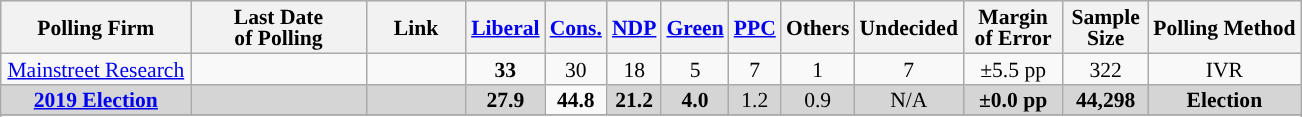<table class="wikitable sortable" style="text-align:center;font-size:90%;line-height:14px;">
<tr style="background:#e9e9e9;">
<th style="width:120px">Polling Firm</th>
<th style="width:110px">Last Date<br>of Polling</th>
<th style="width:60px" class="unsortable">Link</th>
<th style="background-color:"><a href='#'>Liberal</a></th>
<th style="background-color:"><a href='#'>Cons.</a></th>
<th style="background-color:"><a href='#'>NDP</a></th>
<th style="background-color:"><a href='#'>Green</a></th>
<th style="background-color:"><a href='#'><span>PPC</span></a></th>
<th style="background-color:">Others</th>
<th style="background-color:">Undecided</th>
<th style="width:60px;" class=unsortable>Margin<br>of Error</th>
<th style="width:50px;" class=unsortable>Sample<br>Size</th>
<th class=unsortable>Polling Method</th>
</tr>
<tr>
<td><a href='#'>Mainstreet Research</a></td>
<td></td>
<td></td>
<td><strong>33</strong></td>
<td>30</td>
<td>18</td>
<td>5</td>
<td>7</td>
<td>1</td>
<td>7</td>
<td>±5.5 pp</td>
<td>322</td>
<td>IVR</td>
</tr>
<tr>
<td style="background:#D5D5D5"><strong><a href='#'>2019 Election</a></strong></td>
<td style="background:#D5D5D5"><strong></strong></td>
<td style="background:#D5D5D5"></td>
<td style="background:#D5D5D5"><strong>27.9</strong></td>
<td><strong>44.8</strong></td>
<td style="background:#D5D5D5"><strong>21.2</strong></td>
<td style="background:#D5D5D5"><strong>4.0</strong></td>
<td style="background:#D5D5D5">1.2</td>
<td style="background:#D5D5D5">0.9</td>
<td style="background:#D5D5D5">N/A</td>
<td style="background:#D5D5D5"><strong>±0.0 pp</strong></td>
<td style="background:#D5D5D5"><strong>44,298</strong></td>
<td style="background:#D5D5D5"><strong>Election</strong></td>
</tr>
<tr>
</tr>
<tr>
</tr>
</table>
